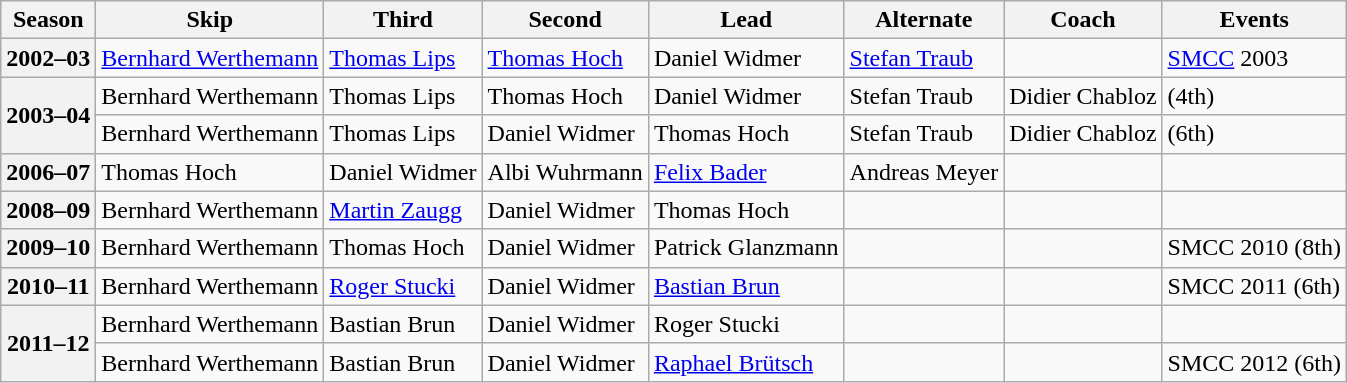<table class="wikitable">
<tr>
<th scope="col">Season</th>
<th scope="col">Skip</th>
<th scope="col">Third</th>
<th scope="col">Second</th>
<th scope="col">Lead</th>
<th scope="col">Alternate</th>
<th scope="col">Coach</th>
<th scope="col">Events</th>
</tr>
<tr>
<th scope="row">2002–03</th>
<td><a href='#'>Bernhard Werthemann</a></td>
<td><a href='#'>Thomas Lips</a></td>
<td><a href='#'>Thomas Hoch</a></td>
<td>Daniel Widmer</td>
<td><a href='#'>Stefan Traub</a></td>
<td></td>
<td><a href='#'>SMCC</a> 2003 </td>
</tr>
<tr>
<th scope="row" rowspan=2>2003–04</th>
<td>Bernhard Werthemann</td>
<td>Thomas Lips</td>
<td>Thomas Hoch</td>
<td>Daniel Widmer</td>
<td>Stefan Traub</td>
<td>Didier Chabloz</td>
<td> (4th)</td>
</tr>
<tr>
<td>Bernhard Werthemann</td>
<td>Thomas Lips</td>
<td>Daniel Widmer</td>
<td>Thomas Hoch</td>
<td>Stefan Traub</td>
<td>Didier Chabloz</td>
<td> (6th)</td>
</tr>
<tr>
<th scope="row">2006–07</th>
<td>Thomas Hoch</td>
<td>Daniel Widmer</td>
<td>Albi Wuhrmann</td>
<td><a href='#'>Felix Bader</a></td>
<td>Andreas Meyer</td>
<td></td>
<td></td>
</tr>
<tr>
<th scope="row">2008–09</th>
<td>Bernhard Werthemann</td>
<td><a href='#'>Martin Zaugg</a></td>
<td>Daniel Widmer</td>
<td>Thomas Hoch</td>
<td></td>
<td></td>
<td></td>
</tr>
<tr>
<th scope="row">2009–10</th>
<td>Bernhard Werthemann</td>
<td>Thomas Hoch</td>
<td>Daniel Widmer</td>
<td>Patrick Glanzmann</td>
<td></td>
<td></td>
<td>SMCC 2010 (8th)</td>
</tr>
<tr>
<th scope="row">2010–11</th>
<td>Bernhard Werthemann</td>
<td><a href='#'>Roger Stucki</a></td>
<td>Daniel Widmer</td>
<td><a href='#'>Bastian Brun</a></td>
<td></td>
<td></td>
<td>SMCC 2011 (6th)</td>
</tr>
<tr>
<th scope="row" rowspan=2>2011–12</th>
<td>Bernhard Werthemann</td>
<td>Bastian Brun</td>
<td>Daniel Widmer</td>
<td>Roger Stucki</td>
<td></td>
<td></td>
<td></td>
</tr>
<tr>
<td>Bernhard Werthemann</td>
<td>Bastian Brun</td>
<td>Daniel Widmer</td>
<td><a href='#'>Raphael Brütsch</a></td>
<td></td>
<td></td>
<td>SMCC 2012 (6th)</td>
</tr>
</table>
